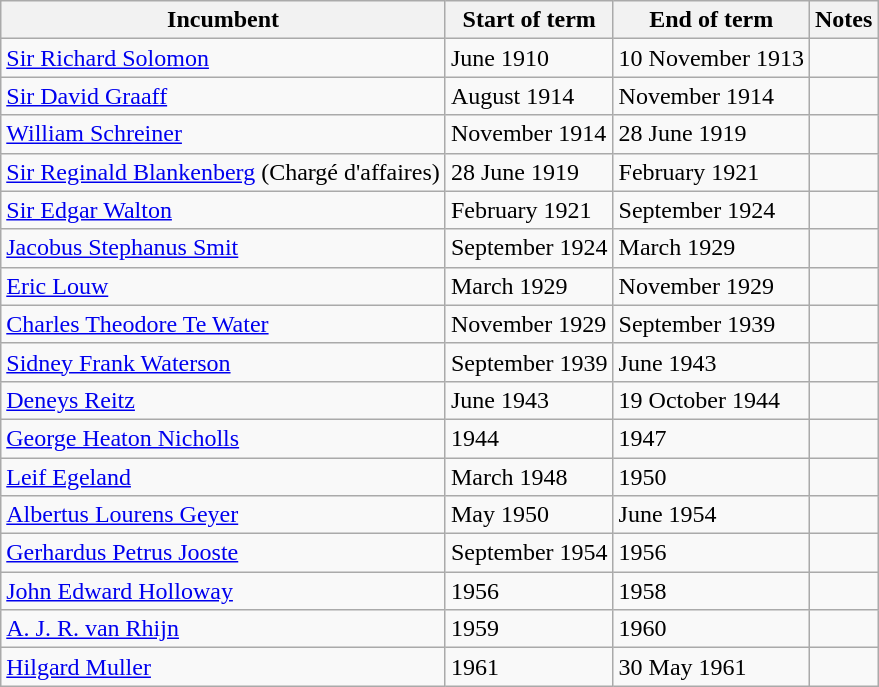<table class="wikitable">
<tr>
<th>Incumbent</th>
<th>Start of term</th>
<th>End of term</th>
<th>Notes</th>
</tr>
<tr>
<td><a href='#'>Sir Richard Solomon</a></td>
<td>June 1910</td>
<td>10 November 1913</td>
<td></td>
</tr>
<tr>
<td><a href='#'>Sir David Graaff</a></td>
<td>August 1914</td>
<td>November 1914</td>
<td></td>
</tr>
<tr>
<td><a href='#'>William Schreiner</a></td>
<td>November 1914</td>
<td>28 June 1919</td>
<td></td>
</tr>
<tr>
<td><a href='#'>Sir Reginald Blankenberg</a> (Chargé d'affaires)</td>
<td>28 June 1919</td>
<td>February 1921</td>
<td></td>
</tr>
<tr>
<td><a href='#'>Sir Edgar Walton</a></td>
<td>February 1921</td>
<td>September 1924</td>
<td></td>
</tr>
<tr>
<td><a href='#'>Jacobus Stephanus Smit</a></td>
<td>September 1924</td>
<td>March 1929</td>
<td></td>
</tr>
<tr>
<td><a href='#'>Eric Louw</a></td>
<td>March 1929</td>
<td>November 1929</td>
<td></td>
</tr>
<tr>
<td><a href='#'>Charles Theodore Te Water</a></td>
<td>November 1929</td>
<td>September 1939</td>
<td></td>
</tr>
<tr>
<td><a href='#'>Sidney Frank Waterson</a></td>
<td>September 1939</td>
<td>June 1943</td>
<td></td>
</tr>
<tr>
<td><a href='#'>Deneys Reitz</a></td>
<td>June 1943</td>
<td>19 October 1944</td>
<td></td>
</tr>
<tr>
<td><a href='#'>George Heaton Nicholls</a></td>
<td>1944</td>
<td>1947</td>
<td></td>
</tr>
<tr>
<td><a href='#'>Leif Egeland</a></td>
<td>March 1948</td>
<td>1950</td>
<td></td>
</tr>
<tr>
<td><a href='#'>Albertus Lourens Geyer</a></td>
<td>May 1950</td>
<td>June 1954</td>
<td></td>
</tr>
<tr>
<td><a href='#'>Gerhardus Petrus Jooste</a></td>
<td>September 1954</td>
<td>1956</td>
<td></td>
</tr>
<tr>
<td><a href='#'>John Edward Holloway</a></td>
<td>1956</td>
<td>1958</td>
<td></td>
</tr>
<tr>
<td><a href='#'>A. J. R. van Rhijn</a></td>
<td>1959</td>
<td>1960</td>
<td></td>
</tr>
<tr>
<td><a href='#'>Hilgard Muller</a></td>
<td>1961</td>
<td>30 May 1961</td>
<td></td>
</tr>
</table>
